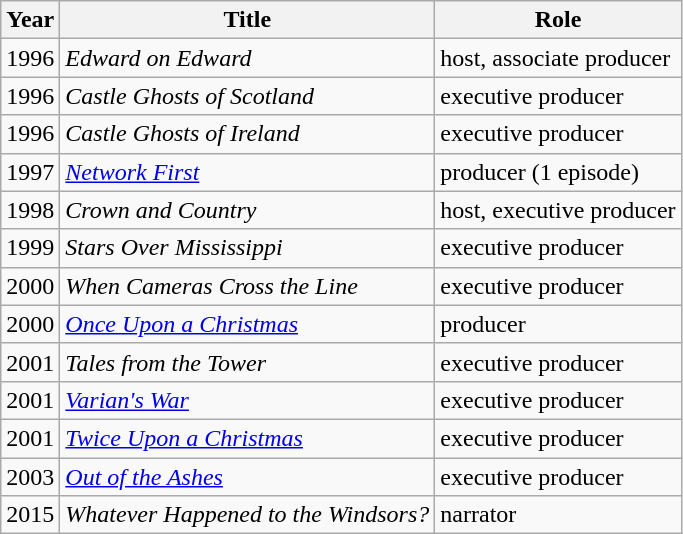<table class=wikitable>
<tr>
<th>Year</th>
<th>Title</th>
<th>Role</th>
</tr>
<tr>
<td>1996</td>
<td><em>Edward on Edward</em></td>
<td>host, associate producer</td>
</tr>
<tr>
<td>1996</td>
<td><em>Castle Ghosts of Scotland</em></td>
<td>executive producer</td>
</tr>
<tr>
<td>1996</td>
<td><em>Castle Ghosts of Ireland</em></td>
<td>executive producer</td>
</tr>
<tr>
<td>1997</td>
<td><em><a href='#'>Network First</a></em></td>
<td>producer (1 episode)</td>
</tr>
<tr>
<td>1998</td>
<td><em>Crown and Country</em></td>
<td>host, executive producer</td>
</tr>
<tr>
<td>1999</td>
<td><em>Stars Over Mississippi</em></td>
<td>executive producer</td>
</tr>
<tr>
<td>2000</td>
<td><em>When Cameras Cross the Line</em></td>
<td>executive producer</td>
</tr>
<tr>
<td>2000</td>
<td><em><a href='#'>Once Upon a Christmas</a></em></td>
<td>producer</td>
</tr>
<tr>
<td>2001</td>
<td><em>Tales from the Tower</em></td>
<td>executive producer</td>
</tr>
<tr>
<td>2001</td>
<td><em><a href='#'>Varian's War</a></em></td>
<td>executive producer</td>
</tr>
<tr>
<td>2001</td>
<td><em><a href='#'>Twice Upon a Christmas</a></em></td>
<td>executive producer</td>
</tr>
<tr>
<td>2003</td>
<td><em><a href='#'>Out of the Ashes</a></em></td>
<td>executive producer</td>
</tr>
<tr>
<td>2015</td>
<td><em>Whatever Happened to the Windsors?</em></td>
<td>narrator</td>
</tr>
</table>
